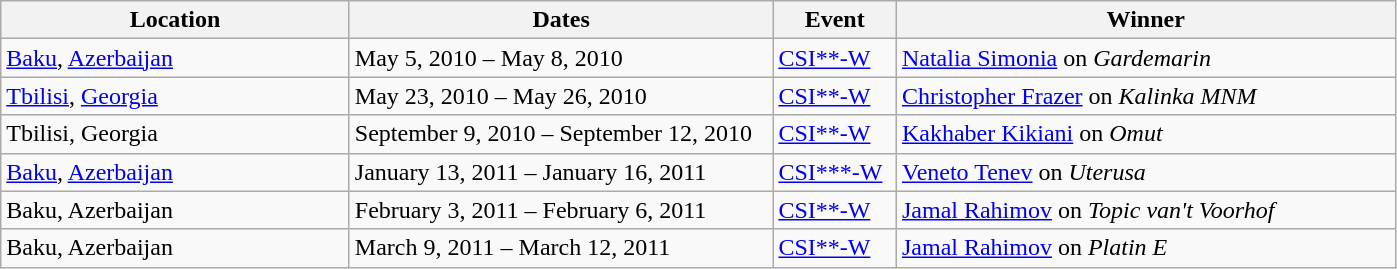<table class="wikitable">
<tr>
<th width=225>Location</th>
<th width=275>Dates</th>
<th width=75>Event</th>
<th width=325>Winner</th>
</tr>
<tr>
<td> <a href='#'>Baku</a>, <a href='#'>Azerbaijan</a></td>
<td>May 5, 2010 – May 8, 2010</td>
<td><a href='#'>CSI**-W</a></td>
<td> <a href='#'>Natalia Simonia</a> on <em>Gardemarin</em></td>
</tr>
<tr>
<td> <a href='#'>Tbilisi</a>, <a href='#'>Georgia</a></td>
<td>May 23, 2010 – May 26, 2010</td>
<td><a href='#'>CSI**-W</a></td>
<td> <a href='#'>Christopher Frazer</a> on <em>Kalinka MNM</em></td>
</tr>
<tr>
<td> Tbilisi, Georgia</td>
<td>September 9, 2010 – September 12, 2010</td>
<td><a href='#'>CSI**-W</a></td>
<td> <a href='#'>Kakhaber Kikiani</a> on <em>Omut</em></td>
</tr>
<tr>
<td> <a href='#'>Baku</a>, <a href='#'>Azerbaijan</a></td>
<td>January 13, 2011 – January 16, 2011</td>
<td><a href='#'>CSI***-W</a></td>
<td> <a href='#'>Veneto Tenev</a> on <em>Uterusa</em></td>
</tr>
<tr>
<td> Baku, Azerbaijan</td>
<td>February 3, 2011 – February 6, 2011</td>
<td><a href='#'>CSI**-W</a></td>
<td> <a href='#'>Jamal Rahimov</a> on <em>Topic van't Voorhof</em></td>
</tr>
<tr>
<td> Baku, Azerbaijan</td>
<td>March 9, 2011 – March 12, 2011</td>
<td><a href='#'>CSI**-W</a></td>
<td> <a href='#'>Jamal Rahimov</a> on <em>Platin E</em></td>
</tr>
</table>
